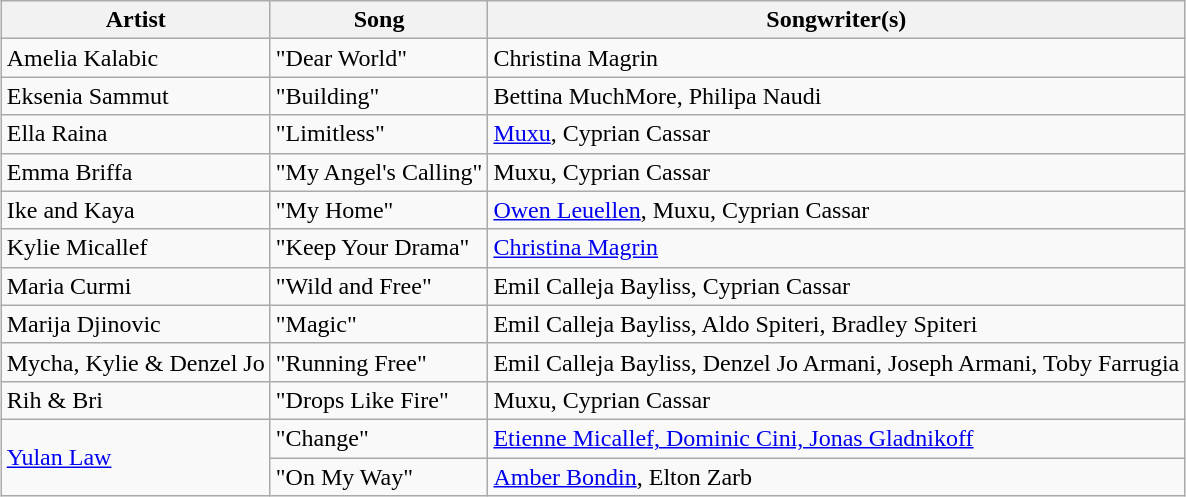<table class="sortable wikitable plainrowheaders" style="margin: 1em auto 1em auto">
<tr>
<th>Artist</th>
<th>Song</th>
<th>Songwriter(s)</th>
</tr>
<tr>
<td>Amelia Kalabic</td>
<td>"Dear World"</td>
<td>Christina Magrin</td>
</tr>
<tr>
<td>Eksenia Sammut</td>
<td>"Building"</td>
<td>Bettina MuchMore, Philipa Naudi</td>
</tr>
<tr>
<td>Ella Raina</td>
<td>"Limitless"</td>
<td><a href='#'>Muxu</a>, Cyprian Cassar</td>
</tr>
<tr>
<td>Emma Briffa</td>
<td>"My Angel's Calling"</td>
<td>Muxu, Cyprian Cassar</td>
</tr>
<tr>
<td>Ike and Kaya</td>
<td>"My Home"</td>
<td><a href='#'>Owen Leuellen</a>, Muxu, Cyprian Cassar</td>
</tr>
<tr>
<td>Kylie Micallef</td>
<td>"Keep Your Drama"</td>
<td><a href='#'>Christina Magrin</a></td>
</tr>
<tr>
<td>Maria Curmi</td>
<td>"Wild and Free"</td>
<td>Emil Calleja Bayliss, Cyprian Cassar</td>
</tr>
<tr>
<td>Marija Djinovic</td>
<td>"Magic"</td>
<td>Emil Calleja Bayliss, Aldo Spiteri, Bradley Spiteri</td>
</tr>
<tr>
<td>Mycha, Kylie & Denzel Jo</td>
<td>"Running Free"</td>
<td>Emil Calleja Bayliss, Denzel Jo Armani, Joseph Armani, Toby Farrugia</td>
</tr>
<tr>
<td>Rih & Bri</td>
<td>"Drops Like Fire"</td>
<td>Muxu, Cyprian Cassar</td>
</tr>
<tr>
<td rowspan="2"><a href='#'>Yulan Law</a></td>
<td>"Change"</td>
<td><a href='#'>Etienne Micallef, Dominic Cini, Jonas Gladnikoff</a></td>
</tr>
<tr>
<td>"On My Way"</td>
<td><a href='#'>Amber Bondin</a>, Elton Zarb</td>
</tr>
</table>
